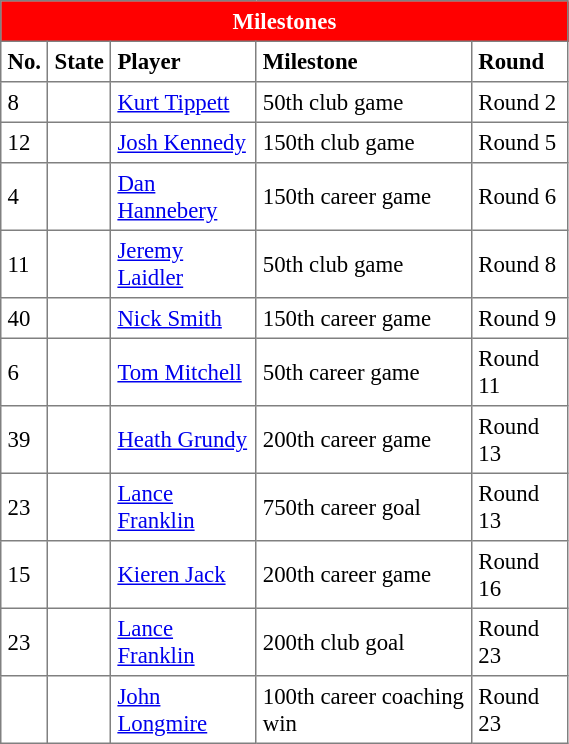<table border="1" cellpadding="4" cellspacing="0"  style="text-align:left; font-size:95%; border-collapse:collapse; width:30%;">
<tr style="background:red; color: white; text-align:center;">
<th colspan="5" style="background:red; color: white; text-align:center;"><span>Milestones</span></th>
</tr>
<tr>
<th>No.</th>
<th>State</th>
<th>Player</th>
<th>Milestone</th>
<th>Round</th>
</tr>
<tr>
<td>8</td>
<td></td>
<td><a href='#'>Kurt Tippett</a></td>
<td>50th club game</td>
<td>Round 2</td>
</tr>
<tr>
<td>12</td>
<td></td>
<td><a href='#'>Josh Kennedy</a></td>
<td>150th club game</td>
<td>Round 5</td>
</tr>
<tr>
<td>4</td>
<td></td>
<td><a href='#'>Dan Hannebery</a></td>
<td>150th career game</td>
<td>Round 6</td>
</tr>
<tr>
<td>11</td>
<td></td>
<td><a href='#'>Jeremy Laidler</a></td>
<td>50th club game</td>
<td>Round 8</td>
</tr>
<tr>
<td>40</td>
<td></td>
<td><a href='#'>Nick Smith</a></td>
<td>150th career game</td>
<td>Round 9</td>
</tr>
<tr>
<td>6</td>
<td></td>
<td><a href='#'>Tom Mitchell</a></td>
<td>50th career game</td>
<td>Round 11</td>
</tr>
<tr>
<td>39</td>
<td></td>
<td><a href='#'>Heath Grundy</a></td>
<td>200th career game</td>
<td>Round 13</td>
</tr>
<tr>
<td>23</td>
<td></td>
<td><a href='#'>Lance Franklin</a></td>
<td>750th career goal</td>
<td>Round 13</td>
</tr>
<tr>
<td>15</td>
<td></td>
<td><a href='#'>Kieren Jack</a></td>
<td>200th career game</td>
<td>Round 16</td>
</tr>
<tr>
<td>23</td>
<td></td>
<td><a href='#'>Lance Franklin</a></td>
<td>200th club goal</td>
<td>Round 23</td>
</tr>
<tr>
<td></td>
<td></td>
<td><a href='#'>John Longmire</a></td>
<td>100th career coaching win</td>
<td>Round 23</td>
</tr>
</table>
